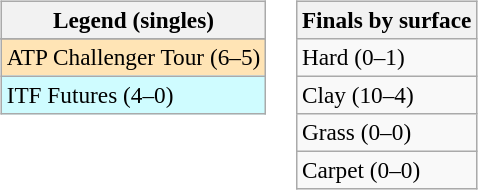<table>
<tr valign=top>
<td><br><table class=wikitable style=font-size:97%>
<tr>
<th>Legend (singles)</th>
</tr>
<tr bgcolor=e5d1cb>
</tr>
<tr bgcolor=moccasin>
<td>ATP Challenger Tour (6–5)</td>
</tr>
<tr bgcolor=cffcff>
<td>ITF Futures (4–0)</td>
</tr>
</table>
</td>
<td><br><table class=wikitable style=font-size:97%>
<tr>
<th>Finals by surface</th>
</tr>
<tr>
<td>Hard (0–1)</td>
</tr>
<tr>
<td>Clay (10–4)</td>
</tr>
<tr>
<td>Grass (0–0)</td>
</tr>
<tr>
<td>Carpet (0–0)</td>
</tr>
</table>
</td>
</tr>
</table>
